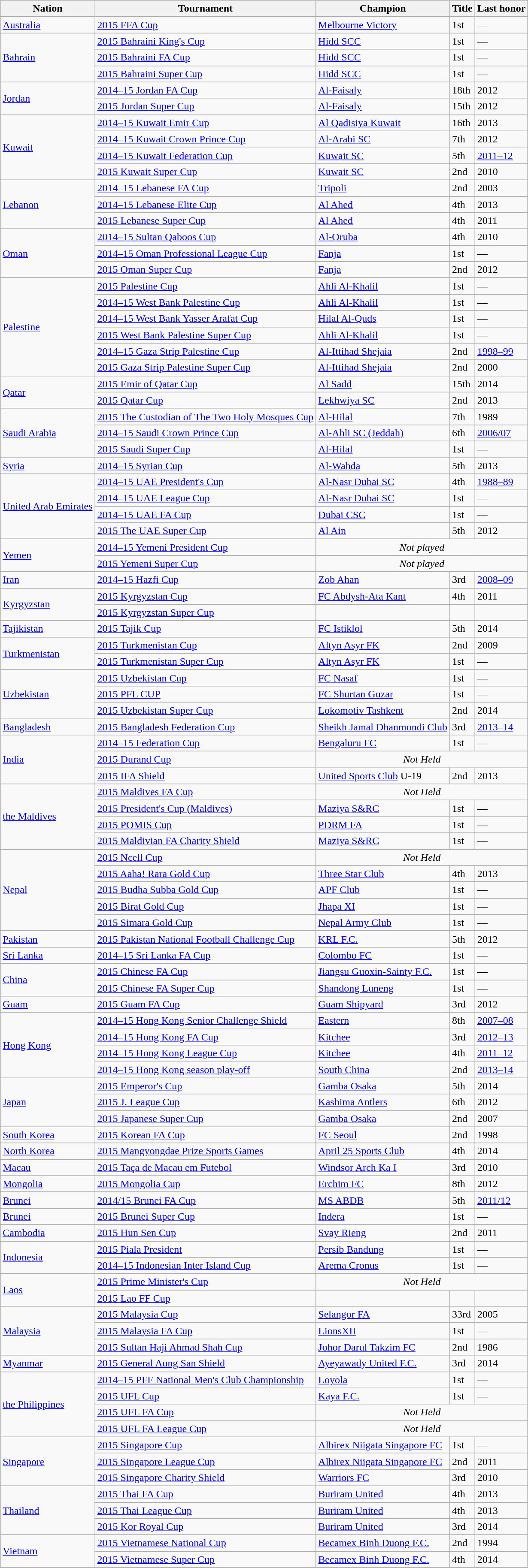<table class="wikitable sortable">
<tr>
<th>Nation</th>
<th>Tournament</th>
<th>Champion</th>
<th data-sort-type="number">Title</th>
<th>Last honor</th>
</tr>
<tr>
<td> <a href='#'>Australia</a></td>
<td><a href='#'>2015 FFA Cup</a></td>
<td><a href='#'>Melbourne Victory</a></td>
<td>1st</td>
<td>—</td>
</tr>
<tr>
<td rowspan=3> <a href='#'>Bahrain</a></td>
<td><a href='#'>2015 Bahraini King's Cup</a></td>
<td><a href='#'>Hidd SCC</a></td>
<td>1st</td>
<td>—</td>
</tr>
<tr>
<td><a href='#'>2015 Bahraini FA Cup</a></td>
<td><a href='#'>Hidd SCC</a></td>
<td>1st</td>
<td>—</td>
</tr>
<tr>
<td><a href='#'>2015 Bahraini Super Cup</a></td>
<td><a href='#'>Hidd SCC</a></td>
<td>1st</td>
<td>—</td>
</tr>
<tr>
<td rowspan=2> <a href='#'>Jordan</a></td>
<td><a href='#'>2014–15 Jordan FA Cup</a></td>
<td><a href='#'>Al-Faisaly</a></td>
<td>18th</td>
<td>2012</td>
</tr>
<tr>
<td><a href='#'>2015 Jordan Super Cup</a></td>
<td><a href='#'>Al-Faisaly</a></td>
<td>15th</td>
<td>2012</td>
</tr>
<tr>
<td rowspan=4> <a href='#'>Kuwait</a></td>
<td><a href='#'>2014–15 Kuwait Emir Cup</a></td>
<td><a href='#'>Al Qadisiya Kuwait</a></td>
<td>16th</td>
<td>2013</td>
</tr>
<tr>
<td><a href='#'>2014–15 Kuwait Crown Prince Cup</a></td>
<td><a href='#'>Al-Arabi SC</a></td>
<td>7th</td>
<td>2012</td>
</tr>
<tr>
<td><a href='#'>2014–15 Kuwait Federation Cup</a></td>
<td><a href='#'>Kuwait SC</a></td>
<td>5th</td>
<td><a href='#'>2011–12</a></td>
</tr>
<tr>
<td><a href='#'>2015 Kuwait Super Cup</a></td>
<td><a href='#'>Kuwait SC</a></td>
<td>2nd</td>
<td>2010</td>
</tr>
<tr>
<td rowspan=3> <a href='#'>Lebanon</a></td>
<td><a href='#'>2014–15 Lebanese FA Cup</a></td>
<td><a href='#'>Tripoli</a></td>
<td>2nd</td>
<td>2003</td>
</tr>
<tr>
<td><a href='#'>2014–15 Lebanese Elite Cup</a></td>
<td><a href='#'>Al Ahed</a></td>
<td>4th</td>
<td>2013</td>
</tr>
<tr>
<td><a href='#'>2015 Lebanese Super Cup</a></td>
<td><a href='#'>Al Ahed</a></td>
<td>4th</td>
<td>2011</td>
</tr>
<tr>
<td rowspan=3> <a href='#'>Oman</a></td>
<td><a href='#'>2014–15 Sultan Qaboos Cup</a></td>
<td><a href='#'>Al-Oruba</a></td>
<td>4th</td>
<td>2010</td>
</tr>
<tr>
<td><a href='#'>2014–15 Oman Professional League Cup</a></td>
<td><a href='#'>Fanja</a></td>
<td>1st</td>
<td>—</td>
</tr>
<tr>
<td><a href='#'>2015 Oman Super Cup</a></td>
<td><a href='#'>Fanja</a></td>
<td>2nd</td>
<td>2012</td>
</tr>
<tr>
<td rowspan=6> <a href='#'>Palestine</a></td>
<td><a href='#'>2015 Palestine Cup</a></td>
<td><a href='#'>Ahli Al-Khalil</a></td>
<td>1st</td>
<td>—</td>
</tr>
<tr>
<td><a href='#'>2014–15 West Bank Palestine Cup</a></td>
<td><a href='#'>Ahli Al-Khalil</a></td>
<td>1st</td>
<td>—</td>
</tr>
<tr>
<td><a href='#'>2014–15 West Bank Yasser Arafat Cup</a></td>
<td><a href='#'>Hilal Al-Quds</a></td>
<td>1st</td>
<td>—</td>
</tr>
<tr>
<td><a href='#'>2015 West Bank Palestine Super Cup</a></td>
<td><a href='#'>Ahli Al-Khalil</a></td>
<td>1st</td>
<td>—</td>
</tr>
<tr>
<td><a href='#'>2014–15 Gaza Strip Palestine Cup</a></td>
<td><a href='#'>Al-Ittihad Shejaia</a></td>
<td>2nd</td>
<td><a href='#'>1998–99</a></td>
</tr>
<tr>
<td><a href='#'>2015 Gaza Strip Palestine Super Cup</a></td>
<td><a href='#'>Al-Ittihad Shejaia</a></td>
<td>2nd</td>
<td>2000</td>
</tr>
<tr>
<td rowspan=2> <a href='#'>Qatar</a></td>
<td><a href='#'>2015 Emir of Qatar Cup</a></td>
<td><a href='#'>Al Sadd</a></td>
<td>15th</td>
<td>2014</td>
</tr>
<tr>
<td><a href='#'>2015 Qatar Cup</a></td>
<td><a href='#'>Lekhwiya SC</a></td>
<td>2nd</td>
<td>2013</td>
</tr>
<tr>
<td rowspan=3> <a href='#'>Saudi Arabia</a></td>
<td><a href='#'>2015 The Custodian of The Two Holy Mosques Cup</a></td>
<td><a href='#'>Al-Hilal</a></td>
<td>7th</td>
<td>1989</td>
</tr>
<tr>
<td><a href='#'>2014–15 Saudi Crown Prince Cup</a></td>
<td><a href='#'>Al-Ahli SC (Jeddah)</a></td>
<td>6th</td>
<td><a href='#'>2006/07</a></td>
</tr>
<tr>
<td><a href='#'>2015 Saudi Super Cup</a></td>
<td><a href='#'>Al-Hilal</a></td>
<td>1st</td>
<td>—</td>
</tr>
<tr>
<td> <a href='#'>Syria</a></td>
<td><a href='#'>2014–15 Syrian Cup</a></td>
<td><a href='#'>Al-Wahda</a></td>
<td>5th</td>
<td>2013</td>
</tr>
<tr>
<td rowspan=4> <a href='#'>United Arab Emirates</a></td>
<td><a href='#'>2014–15 UAE President's Cup</a></td>
<td><a href='#'>Al-Nasr Dubai SC</a></td>
<td>4th</td>
<td><a href='#'>1988–89</a></td>
</tr>
<tr>
<td><a href='#'>2014–15 UAE League Cup</a></td>
<td><a href='#'>Al-Nasr Dubai SC</a></td>
<td>1st</td>
<td>—</td>
</tr>
<tr>
<td><a href='#'>2014–15 UAE FA Cup</a></td>
<td><a href='#'>Dubai CSC</a></td>
<td>1st</td>
<td>—</td>
</tr>
<tr>
<td><a href='#'>2015 The UAE Super Cup</a></td>
<td><a href='#'>Al Ain</a></td>
<td>5th</td>
<td>2012</td>
</tr>
<tr>
<td rowspan=2> <a href='#'>Yemen</a></td>
<td><a href='#'>2014–15 Yemeni President Cup</a></td>
<td colspan=3 align=center><em>Not played</em></td>
</tr>
<tr>
<td><a href='#'>2015 Yemeni Super Cup</a></td>
<td colspan=3 align=center><em>Not played</em></td>
</tr>
<tr>
<td> <a href='#'>Iran</a></td>
<td><a href='#'>2014–15 Hazfi Cup</a></td>
<td><a href='#'>Zob Ahan</a></td>
<td>3rd</td>
<td><a href='#'>2008–09</a></td>
</tr>
<tr>
<td rowspan=2> <a href='#'>Kyrgyzstan</a></td>
<td><a href='#'>2015 Kyrgyzstan Cup</a></td>
<td><a href='#'>FC Abdysh-Ata Kant</a></td>
<td>4th</td>
<td>2011</td>
</tr>
<tr>
<td><a href='#'>2015 Kyrgyzstan Super Cup</a></td>
<td></td>
<td></td>
<td></td>
</tr>
<tr>
<td> <a href='#'>Tajikistan</a></td>
<td><a href='#'>2015 Tajik Cup</a></td>
<td><a href='#'>FC Istiklol</a></td>
<td>5th</td>
<td>2014</td>
</tr>
<tr>
<td rowspan=2> <a href='#'>Turkmenistan</a></td>
<td><a href='#'>2015 Turkmenistan Cup</a></td>
<td><a href='#'>Altyn Asyr FK</a></td>
<td>2nd</td>
<td>2009</td>
</tr>
<tr>
<td><a href='#'>2015 Turkmenistan Super Cup</a></td>
<td><a href='#'>Altyn Asyr FK</a></td>
<td>1st</td>
<td>—</td>
</tr>
<tr>
<td rowspan=3> <a href='#'>Uzbekistan</a></td>
<td><a href='#'>2015 Uzbekistan Cup</a></td>
<td><a href='#'>FC Nasaf</a></td>
<td>1st</td>
<td>—</td>
</tr>
<tr>
<td><a href='#'>2015 PFL CUP</a></td>
<td><a href='#'>FC Shurtan Guzar</a></td>
<td>1st</td>
<td>—</td>
</tr>
<tr>
<td><a href='#'>2015 Uzbekistan Super Cup</a></td>
<td><a href='#'>Lokomotiv Tashkent</a></td>
<td>2nd</td>
<td>2014</td>
</tr>
<tr>
<td> <a href='#'>Bangladesh</a></td>
<td><a href='#'>2015 Bangladesh Federation Cup</a></td>
<td><a href='#'>Sheikh Jamal Dhanmondi Club</a></td>
<td>3rd</td>
<td><a href='#'>2013–14</a></td>
</tr>
<tr>
<td rowspan=3> <a href='#'>India</a></td>
<td><a href='#'>2014–15 Federation Cup</a></td>
<td><a href='#'>Bengaluru FC</a></td>
<td>1st</td>
<td>—</td>
</tr>
<tr>
<td><a href='#'>2015 Durand Cup</a></td>
<td colspan=3 align=center><em>Not Held</em></td>
</tr>
<tr>
<td><a href='#'>2015 IFA Shield</a></td>
<td><a href='#'>United Sports Club</a> U-19</td>
<td>2nd</td>
<td>2013</td>
</tr>
<tr>
<td rowspan=4> <a href='#'>the Maldives</a></td>
<td><a href='#'>2015 Maldives FA Cup</a></td>
<td colspan=3 align=center><em>Not Held</em></td>
</tr>
<tr>
<td><a href='#'>2015 President's Cup (Maldives)</a></td>
<td><a href='#'>Maziya S&RC</a></td>
<td>1st</td>
<td>—</td>
</tr>
<tr>
<td><a href='#'>2015 POMIS Cup</a></td>
<td><a href='#'>PDRM FA</a></td>
<td>1st</td>
<td>—</td>
</tr>
<tr>
<td><a href='#'>2015 Maldivian FA Charity Shield</a></td>
<td><a href='#'>Maziya S&RC</a></td>
<td>1st</td>
<td>—</td>
</tr>
<tr>
<td rowspan=5> <a href='#'>Nepal</a></td>
<td><a href='#'>2015 Ncell Cup</a></td>
<td colspan=3 align=center><em>Not Held</em></td>
</tr>
<tr>
<td><a href='#'>2015 Aaha! Rara Gold Cup</a></td>
<td><a href='#'>Three Star Club</a></td>
<td>4th</td>
<td>2013</td>
</tr>
<tr>
<td><a href='#'>2015 Budha Subba Gold Cup</a></td>
<td><a href='#'>APF Club</a></td>
<td>1st</td>
<td>—</td>
</tr>
<tr>
<td><a href='#'>2015 Birat Gold Cup</a></td>
<td><a href='#'>Jhapa XI</a></td>
<td>1st</td>
<td>—</td>
</tr>
<tr>
<td><a href='#'>2015 Simara Gold Cup</a></td>
<td><a href='#'>Nepal Army Club</a></td>
<td>1st</td>
<td>—</td>
</tr>
<tr>
<td> <a href='#'>Pakistan</a></td>
<td><a href='#'>2015 Pakistan National Football Challenge Cup</a></td>
<td><a href='#'>KRL F.C.</a></td>
<td>5th</td>
<td>2012</td>
</tr>
<tr>
<td> <a href='#'>Sri Lanka</a></td>
<td><a href='#'>2014–15 Sri Lanka FA Cup</a></td>
<td><a href='#'>Colombo FC</a></td>
<td>1st</td>
<td>—</td>
</tr>
<tr>
<td rowspan=2> <a href='#'>China</a></td>
<td><a href='#'>2015 Chinese FA Cup</a></td>
<td><a href='#'>Jiangsu Guoxin-Sainty F.C.</a></td>
<td>1st</td>
<td>—</td>
</tr>
<tr>
<td><a href='#'>2015 Chinese FA Super Cup</a></td>
<td><a href='#'>Shandong Luneng</a></td>
<td>1st</td>
<td>—</td>
</tr>
<tr>
<td> <a href='#'>Guam</a></td>
<td><a href='#'>2015 Guam FA Cup</a></td>
<td><a href='#'>Guam Shipyard</a></td>
<td>3rd</td>
<td>2012</td>
</tr>
<tr>
<td rowspan=4> <a href='#'>Hong Kong</a></td>
<td><a href='#'>2014–15 Hong Kong Senior Challenge Shield</a></td>
<td><a href='#'>Eastern</a></td>
<td>8th</td>
<td><a href='#'>2007–08</a></td>
</tr>
<tr>
<td><a href='#'>2014–15 Hong Kong FA Cup</a></td>
<td><a href='#'>Kitchee</a></td>
<td>3rd</td>
<td><a href='#'>2012–13</a></td>
</tr>
<tr>
<td><a href='#'>2014–15 Hong Kong League Cup</a></td>
<td><a href='#'>Kitchee</a></td>
<td>4th</td>
<td><a href='#'>2011–12</a></td>
</tr>
<tr>
<td><a href='#'>2014–15 Hong Kong season play-off</a></td>
<td><a href='#'>South China</a></td>
<td>2nd</td>
<td><a href='#'>2013–14</a></td>
</tr>
<tr>
<td rowspan=3> <a href='#'>Japan</a></td>
<td><a href='#'>2015 Emperor's Cup</a></td>
<td><a href='#'>Gamba Osaka</a></td>
<td>5th</td>
<td>2014</td>
</tr>
<tr>
<td><a href='#'>2015 J. League Cup</a></td>
<td><a href='#'>Kashima Antlers</a></td>
<td>6th</td>
<td>2012</td>
</tr>
<tr>
<td><a href='#'>2015 Japanese Super Cup</a></td>
<td><a href='#'>Gamba Osaka</a></td>
<td>2nd</td>
<td>2007</td>
</tr>
<tr>
<td> <a href='#'>South Korea</a></td>
<td><a href='#'>2015 Korean FA Cup</a></td>
<td><a href='#'>FC Seoul</a></td>
<td>2nd</td>
<td>1998</td>
</tr>
<tr>
<td> <a href='#'>North Korea</a></td>
<td><a href='#'>2015 Mangyongdae Prize Sports Games</a></td>
<td><a href='#'>April 25 Sports Club</a></td>
<td>4th</td>
<td>2014</td>
</tr>
<tr>
<td> <a href='#'>Macau</a></td>
<td><a href='#'>2015 Taça de Macau em Futebol</a></td>
<td><a href='#'>Windsor Arch Ka I</a></td>
<td>3rd</td>
<td>2010</td>
</tr>
<tr>
<td> <a href='#'>Mongolia</a></td>
<td><a href='#'>2015 Mongolia Cup</a></td>
<td><a href='#'>Erchim FC</a></td>
<td>8th</td>
<td>2012</td>
</tr>
<tr>
<td> <a href='#'>Brunei</a></td>
<td><a href='#'>2014/15 Brunei FA Cup</a></td>
<td><a href='#'>MS ABDB</a></td>
<td>5th</td>
<td><a href='#'>2011/12</a></td>
</tr>
<tr>
<td> <a href='#'>Brunei</a></td>
<td><a href='#'>2015 Brunei Super Cup</a></td>
<td><a href='#'>Indera</a></td>
<td>1st</td>
<td>—</td>
</tr>
<tr>
<td> <a href='#'>Cambodia</a></td>
<td><a href='#'>2015 Hun Sen Cup</a></td>
<td><a href='#'>Svay Rieng</a></td>
<td>2nd</td>
<td>2011</td>
</tr>
<tr>
<td rowspan=2> <a href='#'>Indonesia</a></td>
<td><a href='#'>2015 Piala President</a></td>
<td><a href='#'>Persib Bandung</a></td>
<td>1st</td>
<td>—</td>
</tr>
<tr>
<td><a href='#'>2014–15 Indonesian Inter Island Cup</a></td>
<td><a href='#'>Arema Cronus</a></td>
<td>1st</td>
<td>—</td>
</tr>
<tr>
<td rowspan=2> <a href='#'>Laos</a></td>
<td><a href='#'>2015 Prime Minister's Cup</a></td>
<td colspan=3 align=center><em>Not Held</em></td>
</tr>
<tr>
<td><a href='#'>2015 Lao FF Cup</a></td>
<td></td>
<td></td>
<td></td>
</tr>
<tr>
<td rowspan=3> <a href='#'>Malaysia</a></td>
<td><a href='#'>2015 Malaysia Cup</a></td>
<td><a href='#'>Selangor FA</a></td>
<td>33rd</td>
<td>2005</td>
</tr>
<tr>
<td><a href='#'>2015 Malaysia FA Cup</a></td>
<td> <a href='#'>LionsXII</a></td>
<td>1st</td>
<td>—</td>
</tr>
<tr>
<td><a href='#'>2015 Sultan Haji Ahmad Shah Cup</a></td>
<td><a href='#'>Johor Darul Takzim FC</a></td>
<td>2nd</td>
<td>1986</td>
</tr>
<tr>
<td> <a href='#'>Myanmar</a></td>
<td><a href='#'>2015 General Aung San Shield</a></td>
<td><a href='#'>Ayeyawady United F.C.</a></td>
<td>3rd</td>
<td>2014</td>
</tr>
<tr>
<td rowspan=4> <a href='#'>the Philippines</a></td>
<td><a href='#'>2014–15 PFF National Men's Club Championship</a></td>
<td><a href='#'>Loyola</a></td>
<td>1st</td>
<td>—</td>
</tr>
<tr>
<td><a href='#'>2015 UFL Cup</a></td>
<td><a href='#'>Kaya F.C.</a></td>
<td>1st</td>
<td>—</td>
</tr>
<tr>
<td><a href='#'>2015 UFL FA Cup</a></td>
<td colspan=3 align=center><em>Not Held</em></td>
</tr>
<tr>
<td><a href='#'>2015 UFL FA League Cup</a></td>
<td colspan=3 align=center><em>Not Held</em></td>
</tr>
<tr>
<td rowspan=3> <a href='#'>Singapore</a></td>
<td><a href='#'>2015 Singapore Cup</a></td>
<td><a href='#'>Albirex Niigata Singapore FC</a></td>
<td>1st</td>
<td>—</td>
</tr>
<tr>
<td><a href='#'>2015 Singapore League Cup</a></td>
<td><a href='#'>Albirex Niigata Singapore FC</a></td>
<td>2nd</td>
<td>2011</td>
</tr>
<tr>
<td><a href='#'>2015 Singapore Charity Shield</a></td>
<td><a href='#'>Warriors FC</a></td>
<td>3rd</td>
<td>2010</td>
</tr>
<tr>
<td rowspan=3> <a href='#'>Thailand</a></td>
<td><a href='#'>2015 Thai FA Cup</a></td>
<td><a href='#'>Buriram United</a></td>
<td>4th</td>
<td>2013</td>
</tr>
<tr>
<td><a href='#'>2015 Thai League Cup</a></td>
<td><a href='#'>Buriram United</a></td>
<td>4th</td>
<td>2013</td>
</tr>
<tr>
<td><a href='#'>2015 Kor Royal Cup</a></td>
<td><a href='#'>Buriram United</a></td>
<td>3rd</td>
<td>2014</td>
</tr>
<tr>
<td rowspan=2> <a href='#'>Vietnam</a></td>
<td><a href='#'>2015 Vietnamese National Cup</a></td>
<td><a href='#'>Becamex Binh Duong F.C.</a></td>
<td>2nd</td>
<td>1994</td>
</tr>
<tr>
<td><a href='#'>2015 Vietnamese Super Cup</a></td>
<td><a href='#'>Becamex Binh Duong F.C.</a></td>
<td>4th</td>
<td>2014</td>
</tr>
</table>
